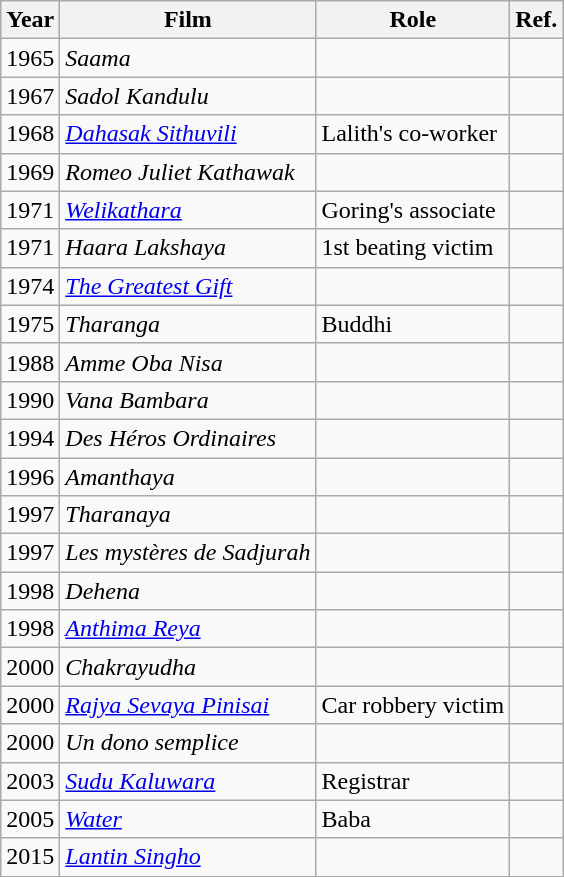<table class="wikitable">
<tr>
<th>Year</th>
<th>Film</th>
<th>Role</th>
<th>Ref.</th>
</tr>
<tr>
<td>1965</td>
<td><em>Saama</em></td>
<td></td>
<td></td>
</tr>
<tr>
<td>1967</td>
<td><em>Sadol Kandulu</em></td>
<td></td>
<td></td>
</tr>
<tr>
<td>1968</td>
<td><em><a href='#'>Dahasak Sithuvili</a></em></td>
<td>Lalith's co-worker</td>
<td></td>
</tr>
<tr>
<td>1969</td>
<td><em>Romeo Juliet Kathawak</em></td>
<td></td>
<td></td>
</tr>
<tr>
<td>1971</td>
<td><em><a href='#'>Welikathara</a></em></td>
<td>Goring's associate</td>
<td></td>
</tr>
<tr>
<td>1971</td>
<td><em>Haara Lakshaya</em></td>
<td>1st beating victim</td>
<td></td>
</tr>
<tr>
<td>1974</td>
<td><em><a href='#'>The Greatest Gift</a></em></td>
<td></td>
<td></td>
</tr>
<tr>
<td>1975</td>
<td><em>Tharanga</em></td>
<td>Buddhi</td>
<td></td>
</tr>
<tr>
<td>1988</td>
<td><em>Amme Oba Nisa</em></td>
<td></td>
<td></td>
</tr>
<tr>
<td>1990</td>
<td><em>Vana Bambara</em></td>
<td></td>
<td></td>
</tr>
<tr>
<td>1994</td>
<td><em>Des Héros Ordinaires</em></td>
<td></td>
<td></td>
</tr>
<tr>
<td>1996</td>
<td><em>Amanthaya</em></td>
<td></td>
<td></td>
</tr>
<tr>
<td>1997</td>
<td><em>Tharanaya</em></td>
<td></td>
<td></td>
</tr>
<tr>
<td>1997</td>
<td><em>Les mystères de Sadjurah</em></td>
<td></td>
<td></td>
</tr>
<tr>
<td>1998</td>
<td><em>Dehena</em></td>
<td></td>
<td></td>
</tr>
<tr>
<td>1998</td>
<td><em><a href='#'>Anthima Reya</a></em></td>
<td></td>
<td></td>
</tr>
<tr>
<td>2000</td>
<td><em>Chakrayudha</em></td>
<td></td>
<td></td>
</tr>
<tr>
<td>2000</td>
<td><em><a href='#'>Rajya Sevaya Pinisai</a></em></td>
<td>Car robbery victim</td>
<td></td>
</tr>
<tr>
<td>2000</td>
<td><em>Un dono semplice</em></td>
<td></td>
<td></td>
</tr>
<tr>
<td>2003</td>
<td><em><a href='#'>Sudu Kaluwara</a></em></td>
<td>Registrar</td>
<td></td>
</tr>
<tr>
<td>2005</td>
<td><em><a href='#'>Water</a></em></td>
<td>Baba</td>
<td></td>
</tr>
<tr>
<td>2015</td>
<td><em><a href='#'>Lantin Singho</a></em></td>
<td></td>
<td></td>
</tr>
</table>
